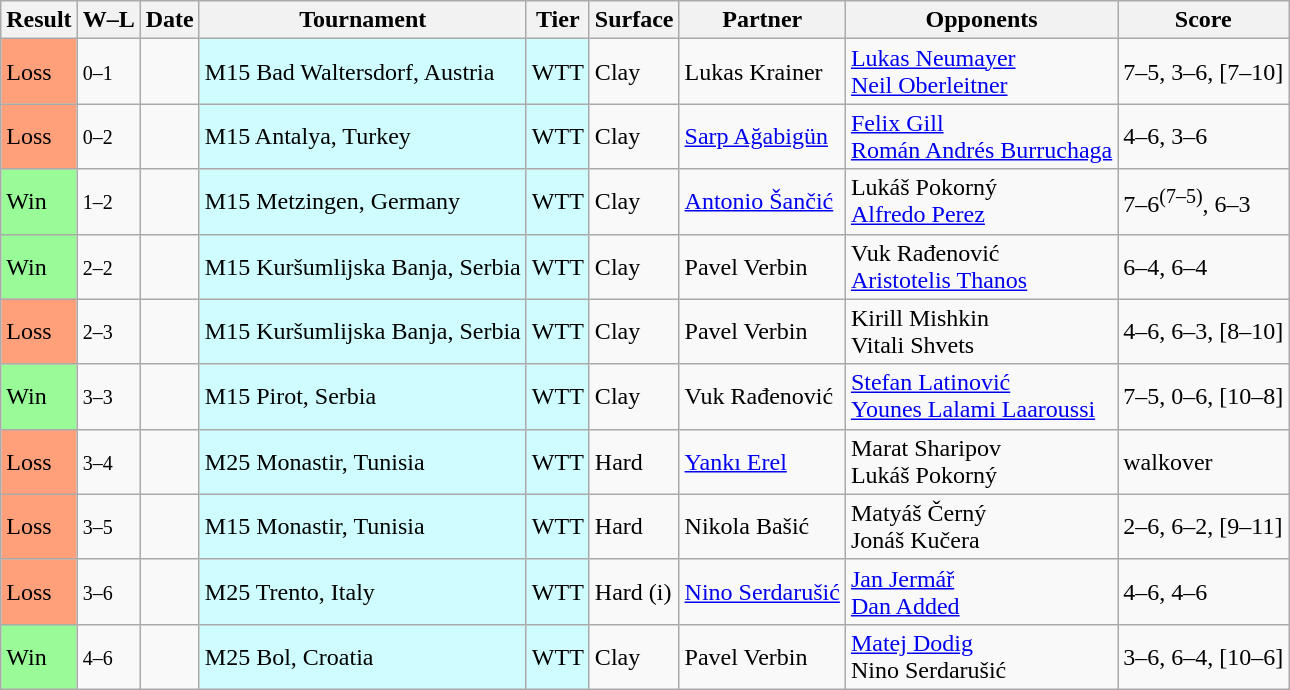<table class="sortable wikitable">
<tr>
<th>Result</th>
<th class="unsortable">W–L</th>
<th>Date</th>
<th>Tournament</th>
<th>Tier</th>
<th>Surface</th>
<th>Partner</th>
<th>Opponents</th>
<th class="unsortable">Score</th>
</tr>
<tr>
<td bgcolor=ffa07a>Loss</td>
<td><small>0–1</small></td>
<td></td>
<td style="background:#cffcff;">M15 Bad Waltersdorf, Austria</td>
<td style="background:#cffcff;">WTT</td>
<td>Clay</td>
<td> Lukas Krainer</td>
<td> <a href='#'>Lukas Neumayer</a><br> <a href='#'>Neil Oberleitner</a></td>
<td>7–5, 3–6, [7–10]</td>
</tr>
<tr>
<td bgcolor=ffa07a>Loss</td>
<td><small>0–2</small></td>
<td></td>
<td style="background:#cffcff;">M15 Antalya, Turkey</td>
<td style="background:#cffcff;">WTT</td>
<td>Clay</td>
<td> <a href='#'>Sarp Ağabigün</a></td>
<td> <a href='#'>Felix Gill</a><br> <a href='#'>Román Andrés Burruchaga</a></td>
<td>4–6, 3–6</td>
</tr>
<tr>
<td bgcolor=98fb98>Win</td>
<td><small>1–2</small></td>
<td></td>
<td style="background:#cffcff;">M15 Metzingen, Germany</td>
<td style="background:#cffcff;">WTT</td>
<td>Clay</td>
<td> <a href='#'>Antonio Šančić</a></td>
<td> Lukáš Pokorný<br> <a href='#'>Alfredo Perez</a></td>
<td>7–6<sup>(7–5)</sup>, 6–3</td>
</tr>
<tr>
<td bgcolor=98fb98>Win</td>
<td><small>2–2</small></td>
<td></td>
<td style="background:#cffcff;">M15 Kuršumlijska Banja, Serbia</td>
<td style="background:#cffcff;">WTT</td>
<td>Clay</td>
<td> Pavel Verbin</td>
<td> Vuk Rađenović<br> <a href='#'>Aristotelis Thanos</a></td>
<td>6–4, 6–4</td>
</tr>
<tr>
<td bgcolor=ffa07a>Loss</td>
<td><small>2–3</small></td>
<td></td>
<td style="background:#cffcff;">M15 Kuršumlijska Banja, Serbia</td>
<td style="background:#cffcff;">WTT</td>
<td>Clay</td>
<td> Pavel Verbin</td>
<td> Kirill Mishkin<br> Vitali Shvets</td>
<td>4–6, 6–3, [8–10]</td>
</tr>
<tr>
<td bgcolor=98fb98>Win</td>
<td><small>3–3</small></td>
<td></td>
<td style="background:#cffcff;">M15 Pirot, Serbia</td>
<td style="background:#cffcff;">WTT</td>
<td>Clay</td>
<td> Vuk Rađenović</td>
<td> <a href='#'>Stefan Latinović</a><br> <a href='#'>Younes Lalami Laaroussi</a></td>
<td>7–5, 0–6, [10–8]</td>
</tr>
<tr>
<td bgcolor=ffa07a>Loss</td>
<td><small>3–4</small></td>
<td></td>
<td style="background:#cffcff;">M25 Monastir, Tunisia</td>
<td style="background:#cffcff;">WTT</td>
<td>Hard</td>
<td> <a href='#'>Yankı Erel</a></td>
<td> Marat Sharipov<br> Lukáš Pokorný</td>
<td>walkover</td>
</tr>
<tr>
<td bgcolor=ffa07a>Loss</td>
<td><small>3–5</small></td>
<td></td>
<td style="background:#cffcff;">M15 Monastir, Tunisia</td>
<td style="background:#cffcff;">WTT</td>
<td>Hard</td>
<td> Nikola Bašić</td>
<td> Matyáš Černý<br> Jonáš Kučera</td>
<td>2–6, 6–2, [9–11]</td>
</tr>
<tr>
<td bgcolor=ffa07a>Loss</td>
<td><small>3–6</small></td>
<td></td>
<td style="background:#cffcff;">M25 Trento, Italy</td>
<td style="background:#cffcff;">WTT</td>
<td>Hard (i)</td>
<td> <a href='#'>Nino Serdarušić</a></td>
<td> <a href='#'>Jan Jermář</a><br> <a href='#'>Dan Added</a></td>
<td>4–6, 4–6</td>
</tr>
<tr>
<td bgcolor=98fb98>Win</td>
<td><small>4–6</small></td>
<td></td>
<td style="background:#cffcff;">M25 Bol, Croatia</td>
<td style="background:#cffcff;">WTT</td>
<td>Clay</td>
<td> Pavel Verbin</td>
<td> <a href='#'>Matej Dodig</a><br> Nino Serdarušić</td>
<td>3–6, 6–4, [10–6]</td>
</tr>
</table>
